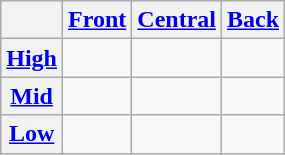<table class="wikitable" style="text-align:center">
<tr>
<th></th>
<th><a href='#'>Front</a></th>
<th><a href='#'>Central</a></th>
<th><a href='#'>Back</a></th>
</tr>
<tr>
<th><a href='#'>High</a></th>
<td></td>
<td></td>
<td></td>
</tr>
<tr>
<th><a href='#'>Mid</a></th>
<td></td>
<td></td>
<td></td>
</tr>
<tr>
<th><a href='#'>Low</a></th>
<td></td>
<td></td>
<td></td>
</tr>
</table>
